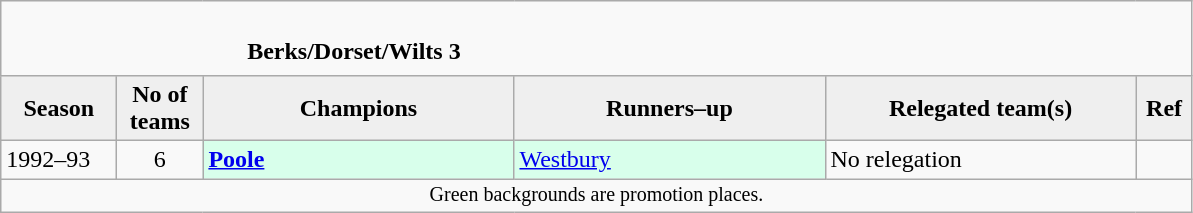<table class="wikitable" style="text-align: left;">
<tr>
<td colspan="11" cellpadding="0" cellspacing="0"><br><table border="0" style="width:100%;" cellpadding="0" cellspacing="0">
<tr>
<td style="width:20%; border:0;"></td>
<td style="border:0;"><strong>	Berks/Dorset/Wilts 3</strong></td>
<td style="width:20%; border:0;"></td>
</tr>
</table>
</td>
</tr>
<tr>
<th style="background:#efefef; width:70px;">Season</th>
<th style="background:#efefef; width:50px;">No of teams</th>
<th style="background:#efefef; width:200px;">Champions</th>
<th style="background:#efefef; width:200px;">Runners–up</th>
<th style="background:#efefef; width:200px;">Relegated team(s)</th>
<th style="background:#efefef; width:30px;">Ref</th>
</tr>
<tr align=left>
<td>1992–93</td>
<td style="text-align: center;">6</td>
<td style="background:#d8ffeb;"><strong><a href='#'>Poole</a></strong></td>
<td style="background:#d8ffeb;"><a href='#'>Westbury</a></td>
<td>No relegation</td>
<td></td>
</tr>
<tr>
<td colspan="15"  style="border:0; font-size:smaller; text-align:center;">Green backgrounds are promotion places.</td>
</tr>
</table>
